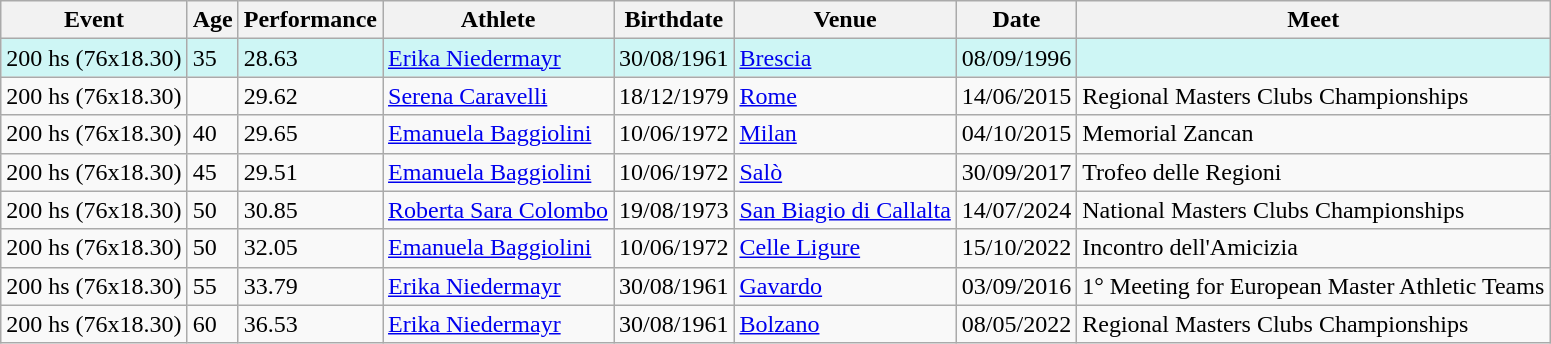<table class="wikitable" width= style="font-size:90%; text-align:center">
<tr>
<th>Event</th>
<th>Age</th>
<th>Performance</th>
<th>Athlete</th>
<th>Birthdate</th>
<th>Venue</th>
<th>Date</th>
<th>Meet</th>
</tr>
<tr style="background:#cef6f5;">
<td>200 hs (76x18.30)</td>
<td>35</td>
<td>28.63 </td>
<td align=left><a href='#'>Erika Niedermayr</a></td>
<td>30/08/1961</td>
<td align=left><a href='#'>Brescia</a></td>
<td>08/09/1996</td>
<td></td>
</tr>
<tr>
<td>200 hs (76x18.30)</td>
<td></td>
<td>29.62 </td>
<td align=left><a href='#'>Serena Caravelli</a></td>
<td>18/12/1979</td>
<td align=left><a href='#'>Rome</a></td>
<td>14/06/2015</td>
<td>Regional Masters Clubs Championships</td>
</tr>
<tr>
<td>200 hs (76x18.30)</td>
<td>40</td>
<td>29.65 </td>
<td align=left><a href='#'>Emanuela Baggiolini</a></td>
<td>10/06/1972</td>
<td align=left><a href='#'>Milan</a></td>
<td>04/10/2015</td>
<td>Memorial Zancan</td>
</tr>
<tr>
<td>200 hs (76x18.30)</td>
<td>45</td>
<td>29.51 </td>
<td align=left><a href='#'>Emanuela Baggiolini</a></td>
<td>10/06/1972</td>
<td align=left><a href='#'>Salò</a></td>
<td>30/09/2017</td>
<td>Trofeo delle Regioni</td>
</tr>
<tr>
<td>200 hs (76x18.30)</td>
<td>50</td>
<td>30.85 </td>
<td align=left><a href='#'>Roberta Sara Colombo</a></td>
<td>19/08/1973</td>
<td align=left><a href='#'>San Biagio di Callalta</a></td>
<td>14/07/2024</td>
<td>National Masters Clubs Championships</td>
</tr>
<tr>
<td>200 hs (76x18.30)</td>
<td>50</td>
<td>32.05 </td>
<td align=left><a href='#'>Emanuela Baggiolini</a></td>
<td>10/06/1972</td>
<td align=left><a href='#'>Celle Ligure</a></td>
<td>15/10/2022</td>
<td>Incontro dell'Amicizia</td>
</tr>
<tr>
<td>200 hs (76x18.30)</td>
<td>55</td>
<td>33.79 </td>
<td align=left><a href='#'>Erika Niedermayr</a></td>
<td>30/08/1961</td>
<td align=left><a href='#'>Gavardo</a></td>
<td>03/09/2016</td>
<td>1° Meeting for European Master Athletic Teams</td>
</tr>
<tr>
<td>200 hs (76x18.30)</td>
<td>60</td>
<td>36.53 </td>
<td align=left><a href='#'>Erika Niedermayr</a></td>
<td>30/08/1961</td>
<td align=left><a href='#'>Bolzano</a></td>
<td>08/05/2022</td>
<td>Regional Masters Clubs Championships</td>
</tr>
</table>
